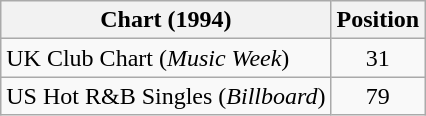<table class="wikitable">
<tr>
<th>Chart (1994)</th>
<th>Position</th>
</tr>
<tr>
<td>UK Club Chart (<em>Music Week</em>)</td>
<td align="center">31</td>
</tr>
<tr>
<td>US Hot R&B Singles (<em>Billboard</em>)</td>
<td align="center">79</td>
</tr>
</table>
